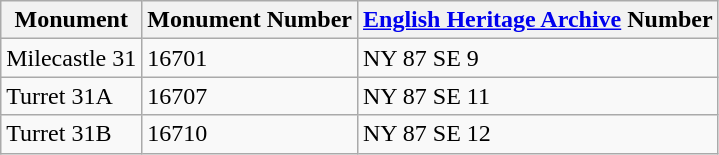<table class="wikitable">
<tr>
<th>Monument</th>
<th>Monument Number</th>
<th><a href='#'>English Heritage Archive</a> Number</th>
</tr>
<tr>
<td>Milecastle 31</td>
<td>16701</td>
<td>NY 87 SE 9</td>
</tr>
<tr>
<td>Turret 31A</td>
<td>16707</td>
<td>NY 87 SE 11</td>
</tr>
<tr>
<td>Turret 31B</td>
<td>16710</td>
<td>NY 87 SE 12</td>
</tr>
</table>
